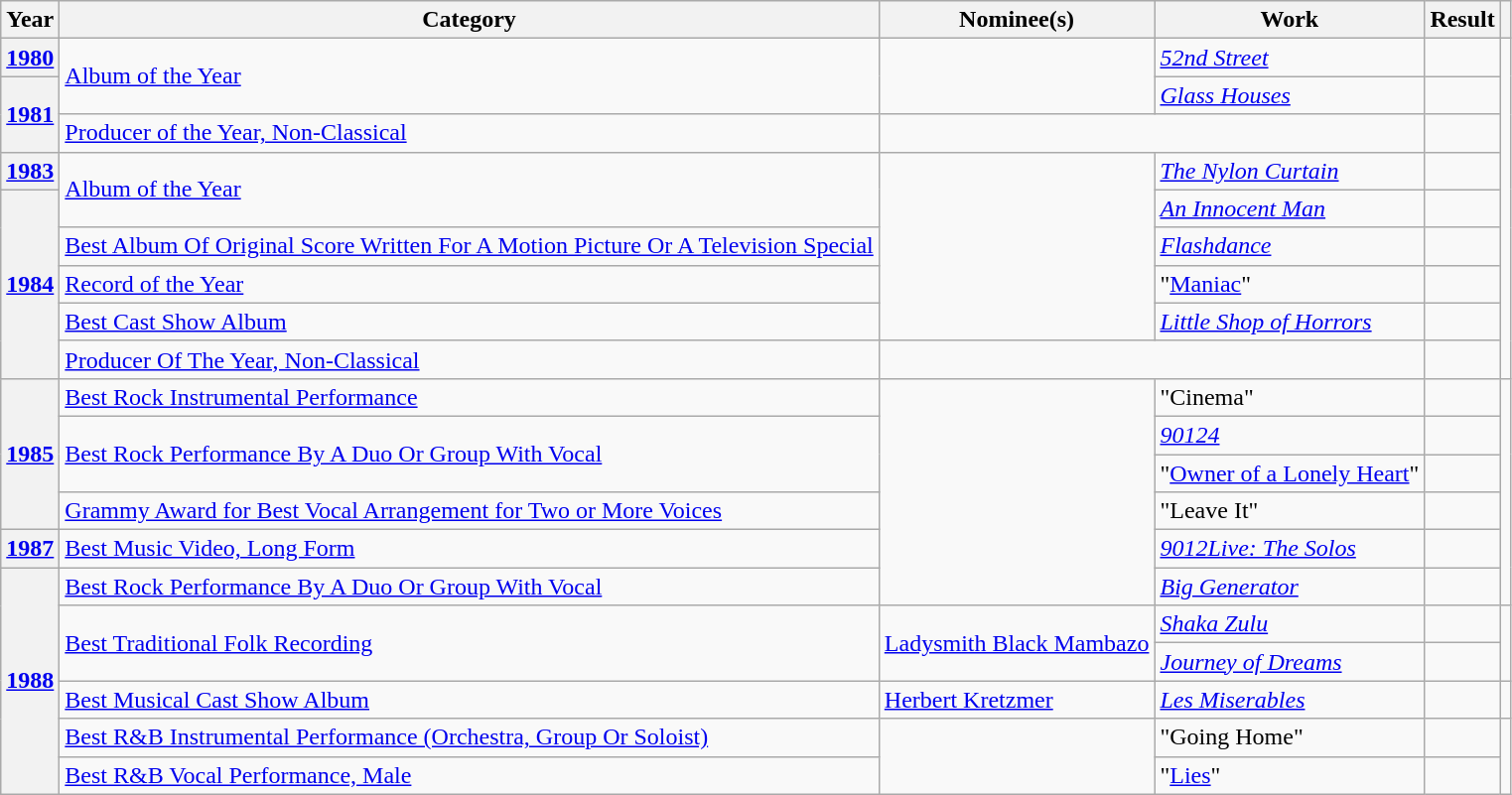<table class="wikitable sortable plainrowheaders">
<tr>
<th scope=col>Year</th>
<th scope=col>Category</th>
<th scope=col>Nominee(s)</th>
<th scope=col>Work</th>
<th scope=col>Result</th>
<th scope=col></th>
</tr>
<tr>
<th scope="row"><a href='#'>1980</a></th>
<td rowspan="2"><a href='#'>Album of the Year</a></td>
<td rowspan="2"></td>
<td><em><a href='#'>52nd Street</a></em></td>
<td></td>
<td rowspan="9" align="center"></td>
</tr>
<tr>
<th rowspan="2" scope="rowgroup"><a href='#'>1981</a></th>
<td><em><a href='#'>Glass Houses</a></em></td>
<td></td>
</tr>
<tr>
<td><a href='#'>Producer of the Year, Non-Classical</a></td>
<td colspan="2"></td>
<td></td>
</tr>
<tr>
<th scope="row"><a href='#'>1983</a></th>
<td rowspan="2"><a href='#'>Album of the Year</a></td>
<td rowspan="5"></td>
<td><em><a href='#'>The Nylon Curtain</a></em></td>
<td></td>
</tr>
<tr>
<th rowspan="5" scope="rowgroup"><a href='#'>1984</a></th>
<td><em><a href='#'>An Innocent Man</a></em></td>
<td></td>
</tr>
<tr>
<td><a href='#'>Best Album Of Original Score Written For A Motion Picture Or A Television Special</a></td>
<td><em><a href='#'>Flashdance</a></em></td>
<td></td>
</tr>
<tr>
<td><a href='#'>Record of the Year</a></td>
<td>"<a href='#'>Maniac</a>"</td>
<td></td>
</tr>
<tr>
<td><a href='#'>Best Cast Show Album</a></td>
<td><em><a href='#'>Little Shop of Horrors</a></em></td>
<td></td>
</tr>
<tr>
<td><a href='#'>Producer Of The Year, Non-Classical</a></td>
<td colspan="2"></td>
<td></td>
</tr>
<tr>
<th rowspan="4" scope="rowgroup"><a href='#'>1985</a></th>
<td><a href='#'>Best Rock Instrumental Performance</a></td>
<td rowspan="6"></td>
<td>"Cinema"</td>
<td></td>
<td rowspan="6" align="center"></td>
</tr>
<tr>
<td rowspan="2"><a href='#'>Best Rock Performance By A Duo Or Group With Vocal</a></td>
<td><em><a href='#'>90124</a></em></td>
<td></td>
</tr>
<tr>
<td>"<a href='#'>Owner of a Lonely Heart</a>"</td>
<td></td>
</tr>
<tr>
<td><a href='#'>Grammy Award for Best Vocal Arrangement for Two or More Voices</a></td>
<td>"Leave It"</td>
<td></td>
</tr>
<tr>
<th scope="row"><a href='#'>1987</a></th>
<td><a href='#'>Best Music Video, Long Form</a></td>
<td><em><a href='#'>9012Live: The Solos</a></em></td>
<td></td>
</tr>
<tr>
<th rowspan="6" scope="rowgroup"><a href='#'>1988</a></th>
<td><a href='#'>Best Rock Performance By A Duo Or Group With Vocal</a></td>
<td><em><a href='#'>Big Generator</a></em></td>
<td></td>
</tr>
<tr>
<td rowspan="2"><a href='#'>Best Traditional Folk Recording</a></td>
<td rowspan="2"><a href='#'>Ladysmith Black Mambazo</a></td>
<td><em><a href='#'>Shaka Zulu</a></em></td>
<td></td>
<td rowspan="2" align="center"></td>
</tr>
<tr>
<td><em><a href='#'>Journey of Dreams</a></em></td>
<td></td>
</tr>
<tr>
<td><a href='#'>Best Musical Cast Show Album</a></td>
<td><a href='#'>Herbert Kretzmer</a></td>
<td><em><a href='#'>Les Miserables</a></em></td>
<td></td>
<td align="center"></td>
</tr>
<tr>
<td><a href='#'>Best R&B Instrumental Performance (Orchestra, Group Or Soloist)</a></td>
<td rowspan="2"></td>
<td>"Going Home"</td>
<td></td>
<td rowspan="2" align="center"></td>
</tr>
<tr>
<td><a href='#'>Best R&B Vocal Performance, Male</a></td>
<td>"<a href='#'>Lies</a>"</td>
<td></td>
</tr>
</table>
